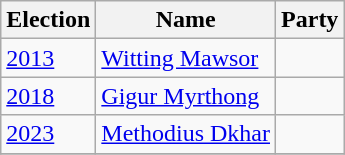<table class="wikitable sortable">
<tr>
<th>Election</th>
<th>Name</th>
<th colspan=2>Party</th>
</tr>
<tr>
<td><a href='#'>2013</a></td>
<td><a href='#'>Witting Mawsor</a></td>
<td></td>
</tr>
<tr>
<td><a href='#'>2018</a></td>
<td><a href='#'>Gigur Myrthong</a></td>
<td></td>
</tr>
<tr>
<td><a href='#'>2023</a></td>
<td><a href='#'>Methodius Dkhar</a></td>
<td></td>
</tr>
<tr>
</tr>
</table>
